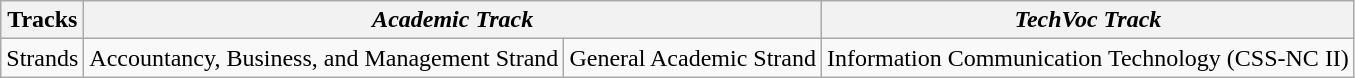<table class="wikitable">
<tr>
<th>Tracks</th>
<th colspan="2"><em>Academic Track</em></th>
<th><em>TechVoc Track</em></th>
</tr>
<tr>
<td>Strands</td>
<td>Accountancy, Business, and Management Strand</td>
<td>General Academic Strand</td>
<td>Information Communication Technology (CSS-NC II)</td>
</tr>
</table>
